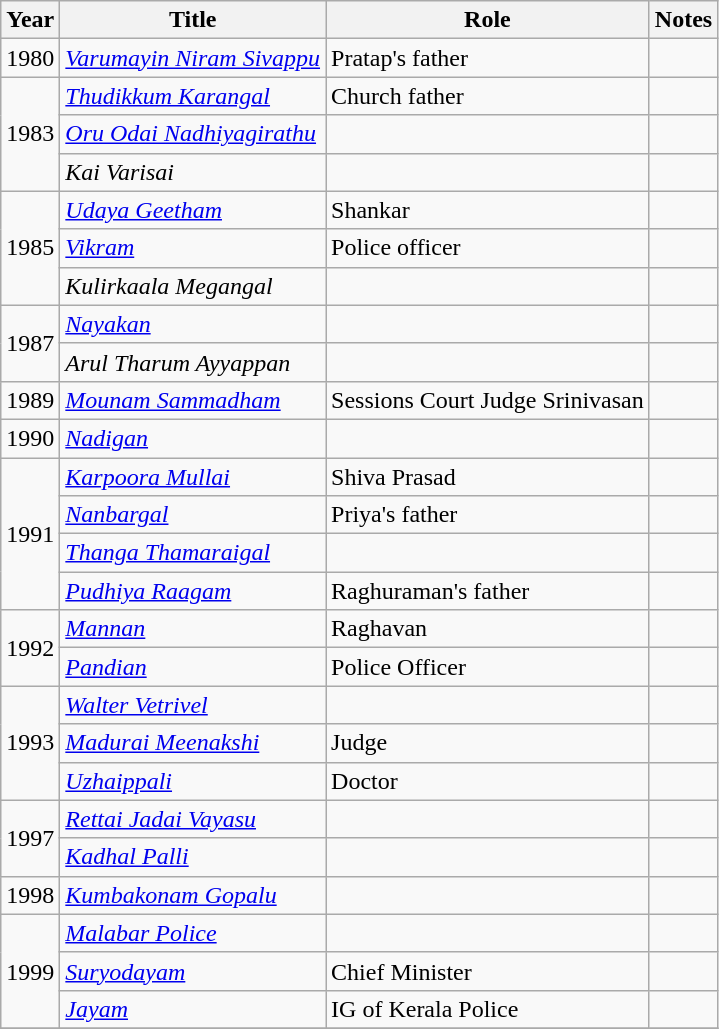<table class="wikitable sortable">
<tr>
<th>Year</th>
<th>Title</th>
<th>Role</th>
<th class="unsortable">Notes</th>
</tr>
<tr>
<td>1980</td>
<td><em><a href='#'>Varumayin Niram Sivappu</a></em></td>
<td>Pratap's father</td>
<td></td>
</tr>
<tr>
<td rowspan=3>1983</td>
<td><em><a href='#'>Thudikkum Karangal</a></em></td>
<td>Church father</td>
<td></td>
</tr>
<tr>
<td><em><a href='#'>Oru Odai Nadhiyagirathu</a></em></td>
<td></td>
<td></td>
</tr>
<tr>
<td><em>Kai Varisai</em></td>
<td></td>
<td></td>
</tr>
<tr>
<td rowspan=3>1985</td>
<td><em><a href='#'>Udaya Geetham</a></em></td>
<td>Shankar</td>
<td></td>
</tr>
<tr>
<td><em><a href='#'>Vikram</a></em></td>
<td>Police officer</td>
<td></td>
</tr>
<tr>
<td><em>Kulirkaala Megangal</em></td>
<td></td>
<td></td>
</tr>
<tr>
<td rowspan=2>1987</td>
<td><em><a href='#'>Nayakan</a></em></td>
<td></td>
<td></td>
</tr>
<tr>
<td><em>Arul Tharum Ayyappan</em></td>
<td></td>
<td></td>
</tr>
<tr>
<td>1989</td>
<td><em><a href='#'>Mounam Sammadham</a></em></td>
<td>Sessions Court Judge Srinivasan</td>
<td></td>
</tr>
<tr>
<td>1990</td>
<td><em><a href='#'>Nadigan</a></em></td>
<td></td>
<td></td>
</tr>
<tr>
<td rowspan=4>1991</td>
<td><em><a href='#'>Karpoora Mullai</a></em></td>
<td>Shiva Prasad</td>
<td></td>
</tr>
<tr>
<td><em><a href='#'>Nanbargal</a></em></td>
<td>Priya's father</td>
<td></td>
</tr>
<tr>
<td><em><a href='#'>Thanga Thamaraigal</a></em></td>
<td></td>
<td></td>
</tr>
<tr>
<td><em><a href='#'>Pudhiya Raagam</a></em></td>
<td>Raghuraman's father</td>
<td></td>
</tr>
<tr>
<td rowspan=2>1992</td>
<td><em><a href='#'>Mannan</a></em></td>
<td>Raghavan</td>
<td></td>
</tr>
<tr>
<td><em><a href='#'>Pandian</a></em></td>
<td>Police Officer</td>
<td></td>
</tr>
<tr>
<td rowspan=3>1993</td>
<td><em><a href='#'>Walter Vetrivel</a></em></td>
<td></td>
<td></td>
</tr>
<tr>
<td><em><a href='#'>Madurai Meenakshi</a></em></td>
<td>Judge</td>
<td></td>
</tr>
<tr>
<td><em><a href='#'>Uzhaippali</a></em></td>
<td>Doctor</td>
<td></td>
</tr>
<tr>
<td rowspan=2>1997</td>
<td><em><a href='#'>Rettai Jadai Vayasu</a></em></td>
<td></td>
<td></td>
</tr>
<tr>
<td><em><a href='#'>Kadhal Palli</a></em></td>
<td></td>
<td></td>
</tr>
<tr>
<td>1998</td>
<td><em><a href='#'>Kumbakonam Gopalu</a></em></td>
<td></td>
<td></td>
</tr>
<tr>
<td rowspan=3>1999</td>
<td><em><a href='#'>Malabar Police</a></em></td>
<td></td>
<td></td>
</tr>
<tr>
<td><em><a href='#'>Suryodayam</a></em></td>
<td>Chief Minister</td>
<td></td>
</tr>
<tr>
<td><em><a href='#'>Jayam</a></em></td>
<td>IG of Kerala Police</td>
<td></td>
</tr>
<tr>
</tr>
</table>
